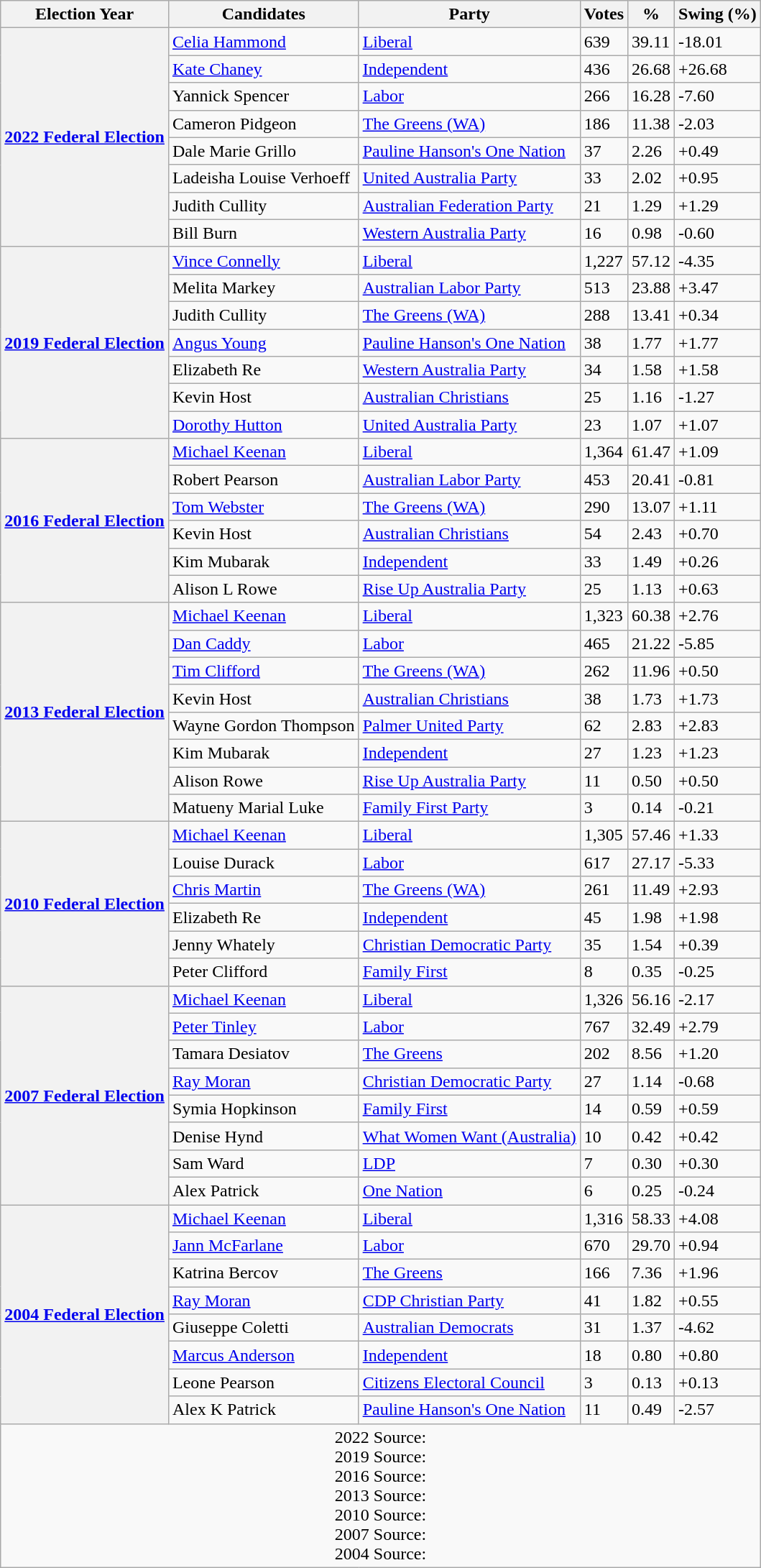<table class="wikitable">
<tr>
<th>Election Year</th>
<th>Candidates</th>
<th>Party</th>
<th>Votes</th>
<th>%</th>
<th>Swing (%)</th>
</tr>
<tr>
<th rowspan="8"><a href='#'>2022 Federal Election</a></th>
<td><a href='#'>Celia Hammond</a></td>
<td><a href='#'>Liberal</a></td>
<td>639</td>
<td>39.11</td>
<td>-18.01</td>
</tr>
<tr>
<td><a href='#'>Kate Chaney</a></td>
<td><a href='#'>Independent</a></td>
<td>436</td>
<td>26.68</td>
<td>+26.68</td>
</tr>
<tr>
<td>Yannick Spencer</td>
<td><a href='#'>Labor</a></td>
<td>266</td>
<td>16.28</td>
<td>-7.60</td>
</tr>
<tr>
<td>Cameron Pidgeon</td>
<td><a href='#'>The Greens (WA)</a></td>
<td>186</td>
<td>11.38</td>
<td>-2.03</td>
</tr>
<tr>
<td>Dale Marie Grillo</td>
<td><a href='#'>Pauline Hanson's One Nation</a></td>
<td>37</td>
<td>2.26</td>
<td>+0.49</td>
</tr>
<tr>
<td>Ladeisha Louise Verhoeff</td>
<td><a href='#'>United Australia Party</a></td>
<td>33</td>
<td>2.02</td>
<td>+0.95</td>
</tr>
<tr>
<td>Judith Cullity</td>
<td><a href='#'>Australian Federation Party</a></td>
<td>21</td>
<td>1.29</td>
<td>+1.29</td>
</tr>
<tr>
<td>Bill Burn</td>
<td><a href='#'>Western Australia Party</a></td>
<td>16</td>
<td>0.98</td>
<td>-0.60</td>
</tr>
<tr>
<th rowspan="7"><a href='#'>2019 Federal Election</a></th>
<td><a href='#'>Vince Connelly</a></td>
<td><a href='#'>Liberal</a></td>
<td>1,227</td>
<td>57.12</td>
<td>-4.35</td>
</tr>
<tr>
<td>Melita Markey</td>
<td><a href='#'>Australian Labor Party</a></td>
<td>513</td>
<td>23.88</td>
<td>+3.47</td>
</tr>
<tr>
<td>Judith Cullity</td>
<td><a href='#'>The Greens (WA)</a></td>
<td>288</td>
<td>13.41</td>
<td>+0.34</td>
</tr>
<tr>
<td><a href='#'>Angus Young</a></td>
<td><a href='#'>Pauline Hanson's One Nation</a></td>
<td>38</td>
<td>1.77</td>
<td>+1.77</td>
</tr>
<tr>
<td>Elizabeth Re</td>
<td><a href='#'>Western Australia Party</a></td>
<td>34</td>
<td>1.58</td>
<td>+1.58</td>
</tr>
<tr>
<td>Kevin Host</td>
<td><a href='#'>Australian Christians</a></td>
<td>25</td>
<td>1.16</td>
<td>-1.27</td>
</tr>
<tr>
<td><a href='#'>Dorothy Hutton</a></td>
<td><a href='#'>United Australia Party</a></td>
<td>23</td>
<td>1.07</td>
<td>+1.07</td>
</tr>
<tr>
<th rowspan="6"><a href='#'>2016 Federal Election</a></th>
<td><a href='#'>Michael Keenan</a></td>
<td><a href='#'>Liberal</a></td>
<td>1,364</td>
<td>61.47</td>
<td>+1.09</td>
</tr>
<tr>
<td>Robert Pearson</td>
<td><a href='#'>Australian Labor Party</a></td>
<td>453</td>
<td>20.41</td>
<td>-0.81</td>
</tr>
<tr>
<td><a href='#'>Tom Webster</a></td>
<td><a href='#'>The Greens (WA)</a></td>
<td>290</td>
<td>13.07</td>
<td>+1.11</td>
</tr>
<tr>
<td>Kevin Host</td>
<td><a href='#'>Australian Christians</a></td>
<td>54</td>
<td>2.43</td>
<td>+0.70</td>
</tr>
<tr>
<td>Kim Mubarak</td>
<td><a href='#'>Independent</a></td>
<td>33</td>
<td>1.49</td>
<td>+0.26</td>
</tr>
<tr>
<td>Alison L Rowe</td>
<td><a href='#'>Rise Up Australia Party</a></td>
<td>25</td>
<td>1.13</td>
<td>+0.63</td>
</tr>
<tr>
<th rowspan="8"><a href='#'>2013 Federal Election</a></th>
<td><a href='#'>Michael Keenan</a></td>
<td><a href='#'>Liberal</a></td>
<td>1,323</td>
<td>60.38</td>
<td>+2.76</td>
</tr>
<tr>
<td><a href='#'>Dan Caddy</a></td>
<td><a href='#'>Labor</a></td>
<td>465</td>
<td>21.22</td>
<td>-5.85</td>
</tr>
<tr>
<td><a href='#'>Tim Clifford</a></td>
<td><a href='#'>The Greens (WA)</a></td>
<td>262</td>
<td>11.96</td>
<td>+0.50</td>
</tr>
<tr>
<td>Kevin Host</td>
<td><a href='#'>Australian Christians</a></td>
<td>38</td>
<td>1.73</td>
<td>+1.73</td>
</tr>
<tr>
<td>Wayne Gordon Thompson</td>
<td><a href='#'>Palmer United Party</a></td>
<td>62</td>
<td>2.83</td>
<td>+2.83</td>
</tr>
<tr>
<td>Kim Mubarak</td>
<td><a href='#'>Independent</a></td>
<td>27</td>
<td>1.23</td>
<td>+1.23</td>
</tr>
<tr>
<td>Alison Rowe</td>
<td><a href='#'>Rise Up Australia Party</a></td>
<td>11</td>
<td>0.50</td>
<td>+0.50</td>
</tr>
<tr>
<td>Matueny Marial Luke</td>
<td><a href='#'>Family First Party</a></td>
<td>3</td>
<td>0.14</td>
<td>-0.21</td>
</tr>
<tr>
<th rowspan="6"><a href='#'>2010 Federal Election</a></th>
<td><a href='#'>Michael Keenan</a></td>
<td><a href='#'>Liberal</a></td>
<td>1,305</td>
<td>57.46</td>
<td>+1.33</td>
</tr>
<tr>
<td>Louise Durack</td>
<td><a href='#'>Labor</a></td>
<td>617</td>
<td>27.17</td>
<td>-5.33</td>
</tr>
<tr>
<td><a href='#'>Chris Martin</a></td>
<td><a href='#'>The Greens (WA)</a></td>
<td>261</td>
<td>11.49</td>
<td>+2.93</td>
</tr>
<tr>
<td>Elizabeth Re</td>
<td><a href='#'>Independent</a></td>
<td>45</td>
<td>1.98</td>
<td>+1.98</td>
</tr>
<tr>
<td>Jenny Whately</td>
<td><a href='#'>Christian Democratic Party</a></td>
<td>35</td>
<td>1.54</td>
<td>+0.39</td>
</tr>
<tr>
<td>Peter Clifford</td>
<td><a href='#'>Family First</a></td>
<td>8</td>
<td>0.35</td>
<td>-0.25</td>
</tr>
<tr>
<th rowspan="8"><a href='#'>2007 Federal Election</a></th>
<td><a href='#'>Michael Keenan</a></td>
<td><a href='#'>Liberal</a></td>
<td>1,326</td>
<td>56.16</td>
<td>-2.17</td>
</tr>
<tr>
<td><a href='#'>Peter Tinley</a></td>
<td><a href='#'>Labor</a></td>
<td>767</td>
<td>32.49</td>
<td>+2.79</td>
</tr>
<tr>
<td>Tamara Desiatov</td>
<td><a href='#'>The Greens</a></td>
<td>202</td>
<td>8.56</td>
<td>+1.20</td>
</tr>
<tr>
<td><a href='#'>Ray Moran</a></td>
<td><a href='#'>Christian Democratic Party</a></td>
<td>27</td>
<td>1.14</td>
<td>-0.68</td>
</tr>
<tr>
<td>Symia Hopkinson</td>
<td><a href='#'>Family First</a></td>
<td>14</td>
<td>0.59</td>
<td>+0.59</td>
</tr>
<tr>
<td>Denise Hynd</td>
<td><a href='#'>What Women Want (Australia)</a></td>
<td>10</td>
<td>0.42</td>
<td>+0.42</td>
</tr>
<tr>
<td>Sam Ward</td>
<td><a href='#'>LDP</a></td>
<td>7</td>
<td>0.30</td>
<td>+0.30</td>
</tr>
<tr>
<td>Alex Patrick</td>
<td><a href='#'>One Nation</a></td>
<td>6</td>
<td>0.25</td>
<td>-0.24</td>
</tr>
<tr>
<th rowspan="8"><a href='#'>2004 Federal Election</a></th>
<td><a href='#'>Michael Keenan</a></td>
<td><a href='#'>Liberal</a></td>
<td>1,316</td>
<td>58.33</td>
<td>+4.08</td>
</tr>
<tr>
<td><a href='#'>Jann McFarlane</a></td>
<td><a href='#'>Labor</a></td>
<td>670</td>
<td>29.70</td>
<td>+0.94</td>
</tr>
<tr>
<td>Katrina Bercov</td>
<td><a href='#'>The Greens</a></td>
<td>166</td>
<td>7.36</td>
<td>+1.96</td>
</tr>
<tr>
<td><a href='#'>Ray Moran</a></td>
<td><a href='#'>CDP Christian Party</a></td>
<td>41</td>
<td>1.82</td>
<td>+0.55</td>
</tr>
<tr>
<td>Giuseppe Coletti</td>
<td><a href='#'>Australian Democrats</a></td>
<td>31</td>
<td>1.37</td>
<td>-4.62</td>
</tr>
<tr>
<td><a href='#'>Marcus Anderson</a></td>
<td><a href='#'>Independent</a></td>
<td>18</td>
<td>0.80</td>
<td>+0.80</td>
</tr>
<tr>
<td>Leone Pearson</td>
<td><a href='#'>Citizens Electoral Council</a></td>
<td>3</td>
<td>0.13</td>
<td>+0.13</td>
</tr>
<tr>
<td>Alex K Patrick</td>
<td><a href='#'>Pauline Hanson's One Nation</a></td>
<td>11</td>
<td>0.49</td>
<td>-2.57</td>
</tr>
<tr>
<td colspan="6" style="text-align:center;">2022 Source: <br>2019 Source: <br>2016 Source: <br>2013 Source: <br>2010 Source: <br>2007 Source: <br>2004 Source: </td>
</tr>
</table>
